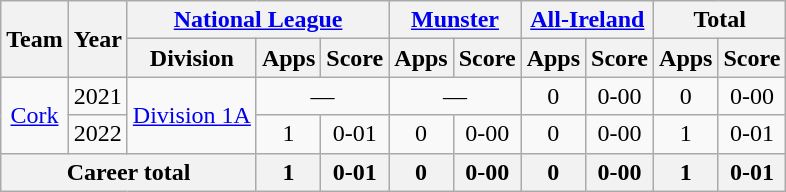<table class="wikitable" style="text-align:center">
<tr>
<th rowspan="2">Team</th>
<th rowspan="2">Year</th>
<th colspan="3"><a href='#'>National League</a></th>
<th colspan="2"><a href='#'>Munster</a></th>
<th colspan="2"><a href='#'>All-Ireland</a></th>
<th colspan="2">Total</th>
</tr>
<tr>
<th>Division</th>
<th>Apps</th>
<th>Score</th>
<th>Apps</th>
<th>Score</th>
<th>Apps</th>
<th>Score</th>
<th>Apps</th>
<th>Score</th>
</tr>
<tr>
<td rowspan="2"><a href='#'>Cork</a></td>
<td>2021</td>
<td rowspan="2"><a href='#'>Division 1A</a></td>
<td colspan=2>—</td>
<td colspan=2>—</td>
<td>0</td>
<td>0-00</td>
<td>0</td>
<td>0-00</td>
</tr>
<tr>
<td>2022</td>
<td>1</td>
<td>0-01</td>
<td>0</td>
<td>0-00</td>
<td>0</td>
<td>0-00</td>
<td>1</td>
<td>0-01</td>
</tr>
<tr>
<th colspan="3">Career total</th>
<th>1</th>
<th>0-01</th>
<th>0</th>
<th>0-00</th>
<th>0</th>
<th>0-00</th>
<th>1</th>
<th>0-01</th>
</tr>
</table>
